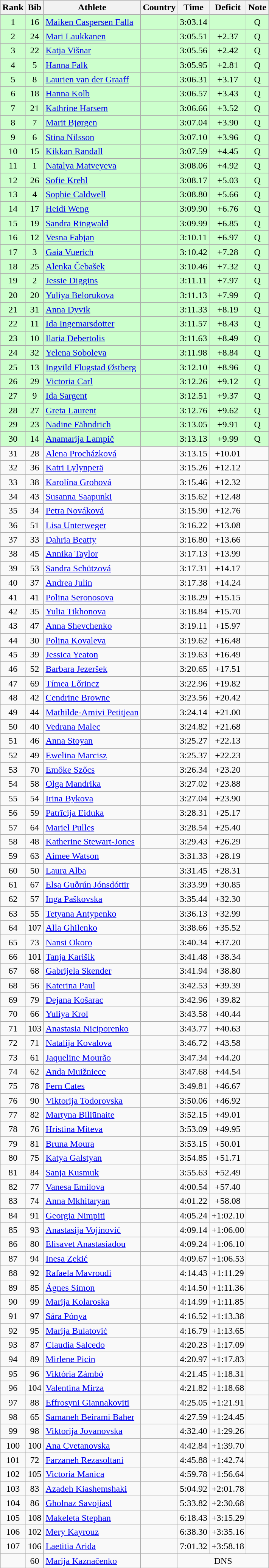<table class="wikitable sortable" style="text-align:center">
<tr>
<th>Rank</th>
<th>Bib</th>
<th>Athlete</th>
<th>Country</th>
<th>Time</th>
<th>Deficit</th>
<th>Note</th>
</tr>
<tr bgcolor=ccffcc>
<td>1</td>
<td>16</td>
<td align=left><a href='#'>Maiken Caspersen Falla</a></td>
<td align=left></td>
<td>3:03.14</td>
<td></td>
<td>Q</td>
</tr>
<tr bgcolor=ccffcc>
<td>2</td>
<td>24</td>
<td align=left><a href='#'>Mari Laukkanen</a></td>
<td align=left></td>
<td>3:05.51</td>
<td>+2.37</td>
<td>Q</td>
</tr>
<tr bgcolor=ccffcc>
<td>3</td>
<td>22</td>
<td align=left><a href='#'>Katja Višnar</a></td>
<td align=left></td>
<td>3:05.56</td>
<td>+2.42</td>
<td>Q</td>
</tr>
<tr bgcolor=ccffcc>
<td>4</td>
<td>5</td>
<td align=left><a href='#'>Hanna Falk</a></td>
<td align=left></td>
<td>3:05.95</td>
<td>+2.81</td>
<td>Q</td>
</tr>
<tr bgcolor=ccffcc>
<td>5</td>
<td>8</td>
<td align=left><a href='#'>Laurien van der Graaff</a></td>
<td align=left></td>
<td>3:06.31</td>
<td>+3.17</td>
<td>Q</td>
</tr>
<tr bgcolor=ccffcc>
<td>6</td>
<td>18</td>
<td align=left><a href='#'>Hanna Kolb</a></td>
<td align=left></td>
<td>3:06.57</td>
<td>+3.43</td>
<td>Q</td>
</tr>
<tr bgcolor=ccffcc>
<td>7</td>
<td>21</td>
<td align=left><a href='#'>Kathrine Harsem</a></td>
<td align=left></td>
<td>3:06.66</td>
<td>+3.52</td>
<td>Q</td>
</tr>
<tr bgcolor=ccffcc>
<td>8</td>
<td>7</td>
<td align=left><a href='#'>Marit Bjørgen</a></td>
<td align=left></td>
<td>3:07.04</td>
<td>+3.90</td>
<td>Q</td>
</tr>
<tr bgcolor=ccffcc>
<td>9</td>
<td>6</td>
<td align=left><a href='#'>Stina Nilsson</a></td>
<td align=left></td>
<td>3:07.10</td>
<td>+3.96</td>
<td>Q</td>
</tr>
<tr bgcolor=ccffcc>
<td>10</td>
<td>15</td>
<td align=left><a href='#'>Kikkan Randall</a></td>
<td align=left></td>
<td>3:07.59</td>
<td>+4.45</td>
<td>Q</td>
</tr>
<tr bgcolor=ccffcc>
<td>11</td>
<td>1</td>
<td align=left><a href='#'>Natalya Matveyeva</a></td>
<td align=left></td>
<td>3:08.06</td>
<td>+4.92</td>
<td>Q</td>
</tr>
<tr bgcolor=ccffcc>
<td>12</td>
<td>26</td>
<td align=left><a href='#'>Sofie Krehl</a></td>
<td align=left></td>
<td>3:08.17</td>
<td>+5.03</td>
<td>Q</td>
</tr>
<tr bgcolor=ccffcc>
<td>13</td>
<td>4</td>
<td align=left><a href='#'>Sophie Caldwell</a></td>
<td align=left></td>
<td>3:08.80</td>
<td>+5.66</td>
<td>Q</td>
</tr>
<tr bgcolor=ccffcc>
<td>14</td>
<td>17</td>
<td align=left><a href='#'>Heidi Weng</a></td>
<td align=left></td>
<td>3:09.90</td>
<td>+6.76</td>
<td>Q</td>
</tr>
<tr bgcolor=ccffcc>
<td>15</td>
<td>19</td>
<td align=left><a href='#'>Sandra Ringwald</a></td>
<td align=left></td>
<td>3:09.99</td>
<td>+6.85</td>
<td>Q</td>
</tr>
<tr bgcolor=ccffcc>
<td>16</td>
<td>12</td>
<td align=left><a href='#'>Vesna Fabjan</a></td>
<td align=left></td>
<td>3:10.11</td>
<td>+6.97</td>
<td>Q</td>
</tr>
<tr bgcolor=ccffcc>
<td>17</td>
<td>3</td>
<td align=left><a href='#'>Gaia Vuerich</a></td>
<td align=left></td>
<td>3:10.42</td>
<td>+7.28</td>
<td>Q</td>
</tr>
<tr bgcolor=ccffcc>
<td>18</td>
<td>25</td>
<td align=left><a href='#'>Alenka Čebašek</a></td>
<td align=left></td>
<td>3:10.46</td>
<td>+7.32</td>
<td>Q</td>
</tr>
<tr bgcolor=ccffcc>
<td>19</td>
<td>2</td>
<td align=left><a href='#'>Jessie Diggins</a></td>
<td align=left></td>
<td>3:11.11</td>
<td>+7.97</td>
<td>Q</td>
</tr>
<tr bgcolor=ccffcc>
<td>20</td>
<td>20</td>
<td align=left><a href='#'>Yuliya Belorukova</a></td>
<td align=left></td>
<td>3:11.13</td>
<td>+7.99</td>
<td>Q</td>
</tr>
<tr bgcolor=ccffcc>
<td>21</td>
<td>31</td>
<td align=left><a href='#'>Anna Dyvik</a></td>
<td align=left></td>
<td>3:11.33</td>
<td>+8.19</td>
<td>Q</td>
</tr>
<tr bgcolor=ccffcc>
<td>22</td>
<td>11</td>
<td align=left><a href='#'>Ida Ingemarsdotter</a></td>
<td align=left></td>
<td>3:11.57</td>
<td>+8.43</td>
<td>Q</td>
</tr>
<tr bgcolor=ccffcc>
<td>23</td>
<td>10</td>
<td align=left><a href='#'>Ilaria Debertolis</a></td>
<td align=left></td>
<td>3:11.63</td>
<td>+8.49</td>
<td>Q</td>
</tr>
<tr bgcolor=ccffcc>
<td>24</td>
<td>32</td>
<td align=left><a href='#'>Yelena Soboleva</a></td>
<td align=left></td>
<td>3:11.98</td>
<td>+8.84</td>
<td>Q</td>
</tr>
<tr bgcolor=ccffcc>
<td>25</td>
<td>13</td>
<td align=left><a href='#'>Ingvild Flugstad Østberg</a></td>
<td align=left></td>
<td>3:12.10</td>
<td>+8.96</td>
<td>Q</td>
</tr>
<tr bgcolor=ccffcc>
<td>26</td>
<td>29</td>
<td align=left><a href='#'>Victoria Carl</a></td>
<td align=left></td>
<td>3:12.26</td>
<td>+9.12</td>
<td>Q</td>
</tr>
<tr bgcolor=ccffcc>
<td>27</td>
<td>9</td>
<td align=left><a href='#'>Ida Sargent</a></td>
<td align=left></td>
<td>3:12.51</td>
<td>+9.37</td>
<td>Q</td>
</tr>
<tr bgcolor=ccffcc>
<td>28</td>
<td>27</td>
<td align=left><a href='#'>Greta Laurent</a></td>
<td align=left></td>
<td>3:12.76</td>
<td>+9.62</td>
<td>Q</td>
</tr>
<tr bgcolor=ccffcc>
<td>29</td>
<td>23</td>
<td align=left><a href='#'>Nadine Fähndrich</a></td>
<td align=left></td>
<td>3:13.05</td>
<td>+9.91</td>
<td>Q</td>
</tr>
<tr bgcolor=ccffcc>
<td>30</td>
<td>14</td>
<td align=left><a href='#'>Anamarija Lampič</a></td>
<td align=left></td>
<td>3:13.13</td>
<td>+9.99</td>
<td>Q</td>
</tr>
<tr>
<td>31</td>
<td>28</td>
<td align=left><a href='#'>Alena Procházková</a></td>
<td align=left></td>
<td>3:13.15</td>
<td>+10.01</td>
<td></td>
</tr>
<tr>
<td>32</td>
<td>36</td>
<td align=left><a href='#'>Katri Lylynperä</a></td>
<td align=left></td>
<td>3:15.26</td>
<td>+12.12</td>
<td></td>
</tr>
<tr>
<td>33</td>
<td>38</td>
<td align=left><a href='#'>Karolína Grohová</a></td>
<td align=left></td>
<td>3:15.46</td>
<td>+12.32</td>
<td></td>
</tr>
<tr>
<td>34</td>
<td>43</td>
<td align=left><a href='#'>Susanna Saapunki</a></td>
<td align=left></td>
<td>3:15.62</td>
<td>+12.48</td>
<td></td>
</tr>
<tr>
<td>35</td>
<td>34</td>
<td align=left><a href='#'>Petra Nováková</a></td>
<td align=left></td>
<td>3:15.90</td>
<td>+12.76</td>
<td></td>
</tr>
<tr>
<td>36</td>
<td>51</td>
<td align=left><a href='#'>Lisa Unterweger</a></td>
<td align=left></td>
<td>3:16.22</td>
<td>+13.08</td>
<td></td>
</tr>
<tr>
<td>37</td>
<td>33</td>
<td align=left><a href='#'>Dahria Beatty</a></td>
<td align=left></td>
<td>3:16.80</td>
<td>+13.66</td>
<td></td>
</tr>
<tr>
<td>38</td>
<td>45</td>
<td align=left><a href='#'>Annika Taylor</a></td>
<td align=left></td>
<td>3:17.13</td>
<td>+13.99</td>
<td></td>
</tr>
<tr>
<td>39</td>
<td>53</td>
<td align=left><a href='#'>Sandra Schützová</a></td>
<td align=left></td>
<td>3:17.31</td>
<td>+14.17</td>
<td></td>
</tr>
<tr>
<td>40</td>
<td>37</td>
<td align=left><a href='#'>Andrea Julin</a></td>
<td align=left></td>
<td>3:17.38</td>
<td>+14.24</td>
<td></td>
</tr>
<tr>
<td>41</td>
<td>41</td>
<td align=left><a href='#'>Polina Seronosova</a></td>
<td align=left></td>
<td>3:18.29</td>
<td>+15.15</td>
<td></td>
</tr>
<tr>
<td>42</td>
<td>35</td>
<td align=left><a href='#'>Yulia Tikhonova</a></td>
<td align=left></td>
<td>3:18.84</td>
<td>+15.70</td>
<td></td>
</tr>
<tr>
<td>43</td>
<td>47</td>
<td align=left><a href='#'>Anna Shevchenko</a></td>
<td align=left></td>
<td>3:19.11</td>
<td>+15.97</td>
<td></td>
</tr>
<tr>
<td>44</td>
<td>30</td>
<td align=left><a href='#'>Polina Kovaleva</a></td>
<td align=left></td>
<td>3:19.62</td>
<td>+16.48</td>
<td></td>
</tr>
<tr>
<td>45</td>
<td>39</td>
<td align=left><a href='#'>Jessica Yeaton</a></td>
<td align=left></td>
<td>3:19.63</td>
<td>+16.49</td>
<td></td>
</tr>
<tr>
<td>46</td>
<td>52</td>
<td align=left><a href='#'>Barbara Jezeršek</a></td>
<td align=left></td>
<td>3:20.65</td>
<td>+17.51</td>
<td></td>
</tr>
<tr>
<td>47</td>
<td>69</td>
<td align=left><a href='#'>Tímea Lőrincz</a></td>
<td align=left></td>
<td>3:22.96</td>
<td>+19.82</td>
<td></td>
</tr>
<tr>
<td>48</td>
<td>42</td>
<td align=left><a href='#'>Cendrine Browne</a></td>
<td align=left></td>
<td>3:23.56</td>
<td>+20.42</td>
<td></td>
</tr>
<tr>
<td>49</td>
<td>44</td>
<td align=left><a href='#'>Mathilde-Amivi Petitjean</a></td>
<td align=left></td>
<td>3:24.14</td>
<td>+21.00</td>
<td></td>
</tr>
<tr>
<td>50</td>
<td>40</td>
<td align=left><a href='#'>Vedrana Malec</a></td>
<td align=left></td>
<td>3:24.82</td>
<td>+21.68</td>
<td></td>
</tr>
<tr>
<td>51</td>
<td>46</td>
<td align=left><a href='#'>Anna Stoyan</a></td>
<td align=left></td>
<td>3:25.27</td>
<td>+22.13</td>
<td></td>
</tr>
<tr>
<td>52</td>
<td>49</td>
<td align=left><a href='#'>Ewelina Marcisz</a></td>
<td align=left></td>
<td>3:25.37</td>
<td>+22.23</td>
<td></td>
</tr>
<tr>
<td>53</td>
<td>70</td>
<td align=left><a href='#'>Emőke Szőcs</a></td>
<td align=left></td>
<td>3:26.34</td>
<td>+23.20</td>
<td></td>
</tr>
<tr>
<td>54</td>
<td>58</td>
<td align=left><a href='#'>Olga Mandrika</a></td>
<td align=left></td>
<td>3:27.02</td>
<td>+23.88</td>
<td></td>
</tr>
<tr>
<td>55</td>
<td>54</td>
<td align=left><a href='#'>Irina Bykova</a></td>
<td align=left></td>
<td>3:27.04</td>
<td>+23.90</td>
<td></td>
</tr>
<tr>
<td>56</td>
<td>59</td>
<td align=left><a href='#'>Patrīcija Eiduka</a></td>
<td align=left></td>
<td>3:28.31</td>
<td>+25.17</td>
<td></td>
</tr>
<tr>
<td>57</td>
<td>64</td>
<td align=left><a href='#'>Mariel Pulles</a></td>
<td align=left></td>
<td>3:28.54</td>
<td>+25.40</td>
<td></td>
</tr>
<tr>
<td>58</td>
<td>48</td>
<td align=left><a href='#'>Katherine Stewart-Jones</a></td>
<td align=left></td>
<td>3:29.43</td>
<td>+26.29</td>
<td></td>
</tr>
<tr>
<td>59</td>
<td>63</td>
<td align=left><a href='#'>Aimee Watson</a></td>
<td align=left></td>
<td>3:31.33</td>
<td>+28.19</td>
<td></td>
</tr>
<tr>
<td>60</td>
<td>50</td>
<td align=left><a href='#'>Laura Alba</a></td>
<td align=left></td>
<td>3:31.45</td>
<td>+28.31</td>
<td></td>
</tr>
<tr>
<td>61</td>
<td>67</td>
<td align=left><a href='#'>Elsa Guðrún Jónsdóttir</a></td>
<td align=left></td>
<td>3:33.99</td>
<td>+30.85</td>
<td></td>
</tr>
<tr>
<td>62</td>
<td>57</td>
<td align=left><a href='#'>Inga Paškovska</a></td>
<td align=left></td>
<td>3:35.44</td>
<td>+32.30</td>
<td></td>
</tr>
<tr>
<td>63</td>
<td>55</td>
<td align=left><a href='#'>Tetyana Antypenko</a></td>
<td align=left></td>
<td>3:36.13</td>
<td>+32.99</td>
<td></td>
</tr>
<tr>
<td>64</td>
<td>107</td>
<td align=left><a href='#'>Alla Ghilenko</a></td>
<td align=left></td>
<td>3:38.66</td>
<td>+35.52</td>
<td></td>
</tr>
<tr>
<td>65</td>
<td>73</td>
<td align=left><a href='#'>Nansi Okoro</a></td>
<td align=left></td>
<td>3:40.34</td>
<td>+37.20</td>
<td></td>
</tr>
<tr>
<td>66</td>
<td>101</td>
<td align=left><a href='#'>Tanja Karišik</a></td>
<td align=left></td>
<td>3:41.48</td>
<td>+38.34</td>
<td></td>
</tr>
<tr>
<td>67</td>
<td>68</td>
<td align=left><a href='#'>Gabrijela Skender</a></td>
<td align=left></td>
<td>3:41.94</td>
<td>+38.80</td>
<td></td>
</tr>
<tr>
<td>68</td>
<td>56</td>
<td align=left><a href='#'>Katerina Paul</a></td>
<td align=left></td>
<td>3:42.53</td>
<td>+39.39</td>
<td></td>
</tr>
<tr>
<td>69</td>
<td>79</td>
<td align=left><a href='#'>Dejana Košarac</a></td>
<td align=left></td>
<td>3:42.96</td>
<td>+39.82</td>
<td></td>
</tr>
<tr>
<td>70</td>
<td>66</td>
<td align=left><a href='#'>Yuliya Krol</a></td>
<td align=left></td>
<td>3:43.58</td>
<td>+40.44</td>
<td></td>
</tr>
<tr>
<td>71</td>
<td>103</td>
<td align=left><a href='#'>Anastasia Niciporenko</a></td>
<td align=left></td>
<td>3:43.77</td>
<td>+40.63</td>
<td></td>
</tr>
<tr>
<td>72</td>
<td>71</td>
<td align=left><a href='#'>Natalija Kovalova</a></td>
<td align=left></td>
<td>3:46.72</td>
<td>+43.58</td>
<td></td>
</tr>
<tr>
<td>73</td>
<td>61</td>
<td align=left><a href='#'>Jaqueline Mourão</a></td>
<td align=left></td>
<td>3:47.34</td>
<td>+44.20</td>
<td></td>
</tr>
<tr>
<td>74</td>
<td>62</td>
<td align=left><a href='#'>Anda Muižniece</a></td>
<td align=left></td>
<td>3:47.68</td>
<td>+44.54</td>
<td></td>
</tr>
<tr>
<td>75</td>
<td>78</td>
<td align=left><a href='#'>Fern Cates</a></td>
<td align=left></td>
<td>3:49.81</td>
<td>+46.67</td>
<td></td>
</tr>
<tr>
<td>76</td>
<td>90</td>
<td align=left><a href='#'>Viktorija Todorovska</a></td>
<td align=left></td>
<td>3:50.06</td>
<td>+46.92</td>
<td></td>
</tr>
<tr>
<td>77</td>
<td>82</td>
<td align=left><a href='#'>Martyna Biliūnaite</a></td>
<td align=left></td>
<td>3:52.15</td>
<td>+49.01</td>
<td></td>
</tr>
<tr>
<td>78</td>
<td>76</td>
<td align=left><a href='#'>Hristina Miteva</a></td>
<td align=left></td>
<td>3:53.09</td>
<td>+49.95</td>
<td></td>
</tr>
<tr>
<td>79</td>
<td>81</td>
<td align=left><a href='#'>Bruna Moura</a></td>
<td align=left></td>
<td>3:53.15</td>
<td>+50.01</td>
<td></td>
</tr>
<tr>
<td>80</td>
<td>75</td>
<td align=left><a href='#'>Katya Galstyan</a></td>
<td align=left></td>
<td>3:54.85</td>
<td>+51.71</td>
<td></td>
</tr>
<tr>
<td>81</td>
<td>84</td>
<td align=left><a href='#'>Sanja Kusmuk</a></td>
<td align=left></td>
<td>3:55.63</td>
<td>+52.49</td>
<td></td>
</tr>
<tr>
<td>82</td>
<td>77</td>
<td align=left><a href='#'>Vanesa Emilova</a></td>
<td align=left></td>
<td>4:00.54</td>
<td>+57.40</td>
<td></td>
</tr>
<tr>
<td>83</td>
<td>74</td>
<td align=left><a href='#'>Anna Mkhitaryan</a></td>
<td align=left></td>
<td>4:01.22</td>
<td>+58.08</td>
<td></td>
</tr>
<tr>
<td>84</td>
<td>91</td>
<td align=left><a href='#'>Georgia Nimpiti</a></td>
<td align=left></td>
<td>4:05.24</td>
<td>+1:02.10</td>
<td></td>
</tr>
<tr>
<td>85</td>
<td>93</td>
<td align=left><a href='#'>Anastasija Vojinović</a></td>
<td align=left></td>
<td>4:09.14</td>
<td>+1:06.00</td>
<td></td>
</tr>
<tr>
<td>86</td>
<td>80</td>
<td align=left><a href='#'>Elisavet Anastasiadou</a></td>
<td align=left></td>
<td>4:09.24</td>
<td>+1:06.10</td>
<td></td>
</tr>
<tr>
<td>87</td>
<td>94</td>
<td align=left><a href='#'>Inesa Zekić</a></td>
<td align=left></td>
<td>4:09.67</td>
<td>+1:06.53</td>
<td></td>
</tr>
<tr>
<td>88</td>
<td>92</td>
<td align=left><a href='#'>Rafaela Mavroudi</a></td>
<td align=left></td>
<td>4:14.43</td>
<td>+1:11.29</td>
<td></td>
</tr>
<tr>
<td>89</td>
<td>85</td>
<td align=left><a href='#'>Ágnes Simon</a></td>
<td align=left></td>
<td>4:14.50</td>
<td>+1:11.36</td>
<td></td>
</tr>
<tr>
<td>90</td>
<td>99</td>
<td align=left><a href='#'>Marija Kolaroska</a></td>
<td align=left></td>
<td>4:14.99</td>
<td>+1:11.85</td>
<td></td>
</tr>
<tr>
<td>91</td>
<td>97</td>
<td align=left><a href='#'>Sára Pónya</a></td>
<td align=left></td>
<td>4:16.52</td>
<td>+1:13.38</td>
<td></td>
</tr>
<tr>
<td>92</td>
<td>95</td>
<td align=left><a href='#'>Marija Bulatović</a></td>
<td align=left></td>
<td>4:16.79</td>
<td>+1:13.65</td>
<td></td>
</tr>
<tr>
<td>93</td>
<td>87</td>
<td align=left><a href='#'>Claudia Salcedo</a></td>
<td align=left></td>
<td>4:20.23</td>
<td>+1:17.09</td>
<td></td>
</tr>
<tr>
<td>94</td>
<td>89</td>
<td align=left><a href='#'>Mirlene Picin</a></td>
<td align=left></td>
<td>4:20.97</td>
<td>+1:17.83</td>
<td></td>
</tr>
<tr>
<td>95</td>
<td>96</td>
<td align=left><a href='#'>Viktória Zámbó</a></td>
<td align=left></td>
<td>4:21.45</td>
<td>+1:18.31</td>
<td></td>
</tr>
<tr>
<td>96</td>
<td>104</td>
<td align=left><a href='#'>Valentina Mirza</a></td>
<td align=left></td>
<td>4:21.82</td>
<td>+1:18.68</td>
<td></td>
</tr>
<tr>
<td>97</td>
<td>88</td>
<td align=left><a href='#'>Effrosyni Giannakoviti</a></td>
<td align=left></td>
<td>4:25.05</td>
<td>+1:21.91</td>
<td></td>
</tr>
<tr>
<td>98</td>
<td>65</td>
<td align=left><a href='#'>Samaneh Beirami Baher</a></td>
<td align=left></td>
<td>4:27.59</td>
<td>+1:24.45</td>
<td></td>
</tr>
<tr>
<td>99</td>
<td>98</td>
<td align=left><a href='#'>Viktorija Jovanovska</a></td>
<td align=left></td>
<td>4:32.40</td>
<td>+1:29.26</td>
<td></td>
</tr>
<tr>
<td>100</td>
<td>100</td>
<td align=left><a href='#'>Ana Cvetanovska</a></td>
<td align=left></td>
<td>4:42.84</td>
<td>+1:39.70</td>
<td></td>
</tr>
<tr>
<td>101</td>
<td>72</td>
<td align=left><a href='#'>Farzaneh Rezasoltani</a></td>
<td align=left></td>
<td>4:45.88</td>
<td>+1:42.74</td>
<td></td>
</tr>
<tr>
<td>102</td>
<td>105</td>
<td align=left><a href='#'>Victoria Manica</a></td>
<td align=left></td>
<td>4:59.78</td>
<td>+1:56.64</td>
<td></td>
</tr>
<tr>
<td>103</td>
<td>83</td>
<td align=left><a href='#'>Azadeh Kiashemshaki</a></td>
<td align=left></td>
<td>5:04.92</td>
<td>+2:01.78</td>
<td></td>
</tr>
<tr>
<td>104</td>
<td>86</td>
<td align=left><a href='#'>Gholnaz Savojiasl</a></td>
<td align=left></td>
<td>5:33.82</td>
<td>+2:30.68</td>
<td></td>
</tr>
<tr>
<td>105</td>
<td>108</td>
<td align=left><a href='#'>Makeleta Stephan</a></td>
<td align=left></td>
<td>6:18.43</td>
<td>+3:15.29</td>
<td></td>
</tr>
<tr>
<td>106</td>
<td>102</td>
<td align=left><a href='#'>Mery Kayrouz</a></td>
<td align=left></td>
<td>6:38.30</td>
<td>+3:35.16</td>
<td></td>
</tr>
<tr>
<td>107</td>
<td>106</td>
<td align=left><a href='#'>Laetitia Arida</a></td>
<td align=left></td>
<td>7:01.32</td>
<td>+3:58.18</td>
<td></td>
</tr>
<tr>
<td></td>
<td>60</td>
<td align=left><a href='#'>Marija Kaznačenko</a></td>
<td align=left></td>
<td colspan=3>DNS</td>
</tr>
</table>
